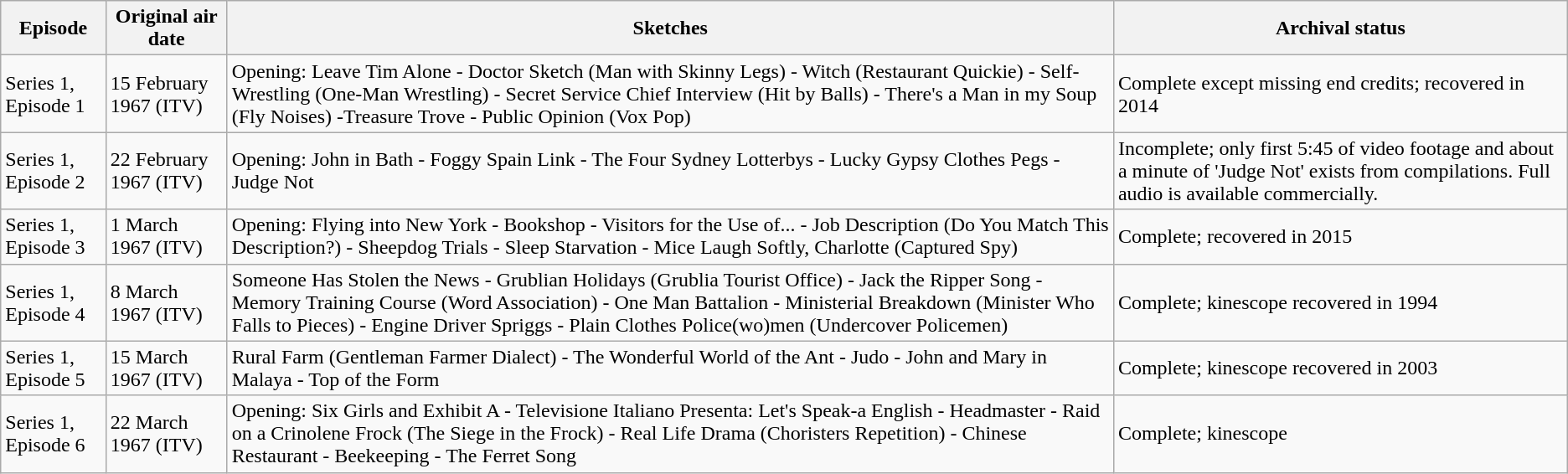<table class="wikitable">
<tr>
<th>Episode</th>
<th>Original air date</th>
<th>Sketches</th>
<th>Archival status</th>
</tr>
<tr>
<td>Series 1, Episode 1</td>
<td>15 February 1967 (ITV)</td>
<td>Opening: Leave Tim Alone - Doctor Sketch (Man with Skinny Legs) - Witch (Restaurant Quickie) - Self-Wrestling (One-Man Wrestling) - Secret Service Chief Interview (Hit by Balls) - There's a Man in my Soup (Fly Noises) -Treasure Trove - Public Opinion (Vox Pop)</td>
<td>Complete except missing end credits; recovered in 2014</td>
</tr>
<tr>
<td>Series 1, Episode 2</td>
<td>22 February 1967 (ITV)</td>
<td>Opening: John in Bath - Foggy Spain Link - The Four Sydney Lotterbys - Lucky Gypsy Clothes Pegs - Judge Not</td>
<td>Incomplete; only first 5:45 of video footage and about a minute of 'Judge Not' exists from compilations.  Full audio is available commercially.</td>
</tr>
<tr>
<td>Series 1, Episode 3</td>
<td>1 March 1967 (ITV)</td>
<td>Opening: Flying into New York - Bookshop - Visitors for the Use of... - Job Description (Do You Match This Description?) - Sheepdog Trials - Sleep Starvation - Mice Laugh Softly, Charlotte (Captured Spy)</td>
<td>Complete; recovered in 2015</td>
</tr>
<tr>
<td>Series 1, Episode 4</td>
<td>8 March 1967 (ITV)</td>
<td>Someone Has Stolen the News - Grublian Holidays (Grublia Tourist Office) - Jack the Ripper Song - Memory Training Course (Word Association) - One Man Battalion - Ministerial Breakdown (Minister Who Falls to Pieces) - Engine Driver Spriggs - Plain Clothes Police(wo)men (Undercover Policemen)</td>
<td>Complete; kinescope recovered in 1994</td>
</tr>
<tr>
<td>Series 1, Episode 5</td>
<td>15 March 1967 (ITV)</td>
<td>Rural Farm (Gentleman Farmer Dialect) - The Wonderful World of the Ant - Judo - John and Mary in Malaya - Top of the Form</td>
<td>Complete; kinescope recovered in 2003</td>
</tr>
<tr>
<td>Series 1, Episode 6</td>
<td>22 March 1967 (ITV)</td>
<td>Opening: Six Girls and Exhibit A - Televisione Italiano Presenta: Let's Speak-a English - Headmaster - Raid on a Crinolene Frock (The Siege in the Frock) - Real Life Drama (Choristers Repetition) - Chinese Restaurant - Beekeeping - The Ferret Song</td>
<td>Complete; kinescope</td>
</tr>
</table>
